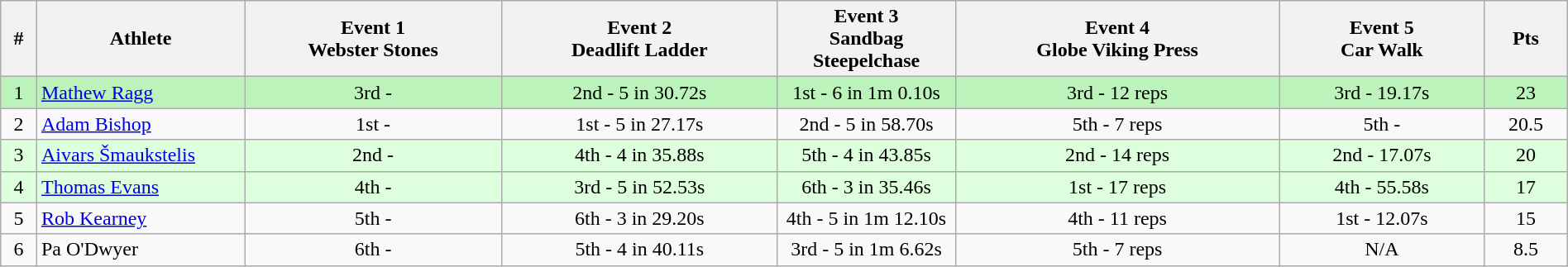<table class="wikitable sortable" style="text-align:center;width: 100%;">
<tr>
<th>#</th>
<th style=width:10em>Athlete</th>
<th style=width:12.5em>Event 1<br>Webster Stones</th>
<th>Event 2<br>Deadlift Ladder</th>
<th style=width:8.5em>Event 3<br>Sandbag Steepelchase</th>
<th>Event 4<br>Globe Viking Press</th>
<th>Event 5<br>Car Walk</th>
<th>Pts</th>
</tr>
<tr bgcolor=bbf3bb>
<td align="center">1</td>
<td align=left> <a href='#'>Mathew Ragg</a></td>
<td>3rd - </td>
<td>2nd - 5 in 30.72s</td>
<td>1st - 6 in 1m 0.10s</td>
<td>3rd - 12 reps</td>
<td>3rd - 19.17s</td>
<td align="center">23</td>
</tr>
<tr>
<td align="center">2</td>
<td align=left> <a href='#'>Adam Bishop</a></td>
<td>1st - </td>
<td>1st - 5 in 27.17s</td>
<td>2nd - 5 in 58.70s</td>
<td>5th - 7 reps</td>
<td>5th - </td>
<td align="center">20.5</td>
</tr>
<tr bgcolor=ddffdd>
<td>3</td>
<td align=left> <a href='#'>Aivars Šmaukstelis</a></td>
<td>2nd - </td>
<td>4th - 4 in 35.88s</td>
<td>5th - 4 in 43.85s</td>
<td>2nd - 14 reps</td>
<td>2nd - 17.07s</td>
<td>20</td>
</tr>
<tr bgcolor=ddffdd>
<td>4</td>
<td align=left> <a href='#'>Thomas Evans</a></td>
<td>4th - </td>
<td>3rd - 5 in 52.53s</td>
<td>6th - 3 in 35.46s</td>
<td>1st - 17 reps</td>
<td>4th - 55.58s</td>
<td>17</td>
</tr>
<tr>
<td align="center">5</td>
<td align=left> <a href='#'>Rob Kearney</a></td>
<td>5th - </td>
<td>6th - 3 in 29.20s</td>
<td>4th - 5 in 1m 12.10s</td>
<td>4th - 11 reps</td>
<td>1st - 12.07s</td>
<td align="center">15</td>
</tr>
<tr>
<td align="center">6</td>
<td align=left> Pa O'Dwyer</td>
<td>6th - </td>
<td>5th - 4 in 40.11s</td>
<td>3rd - 5 in 1m 6.62s</td>
<td>5th - 7 reps</td>
<td align="center">N/A</td>
<td align="center">8.5</td>
</tr>
</table>
